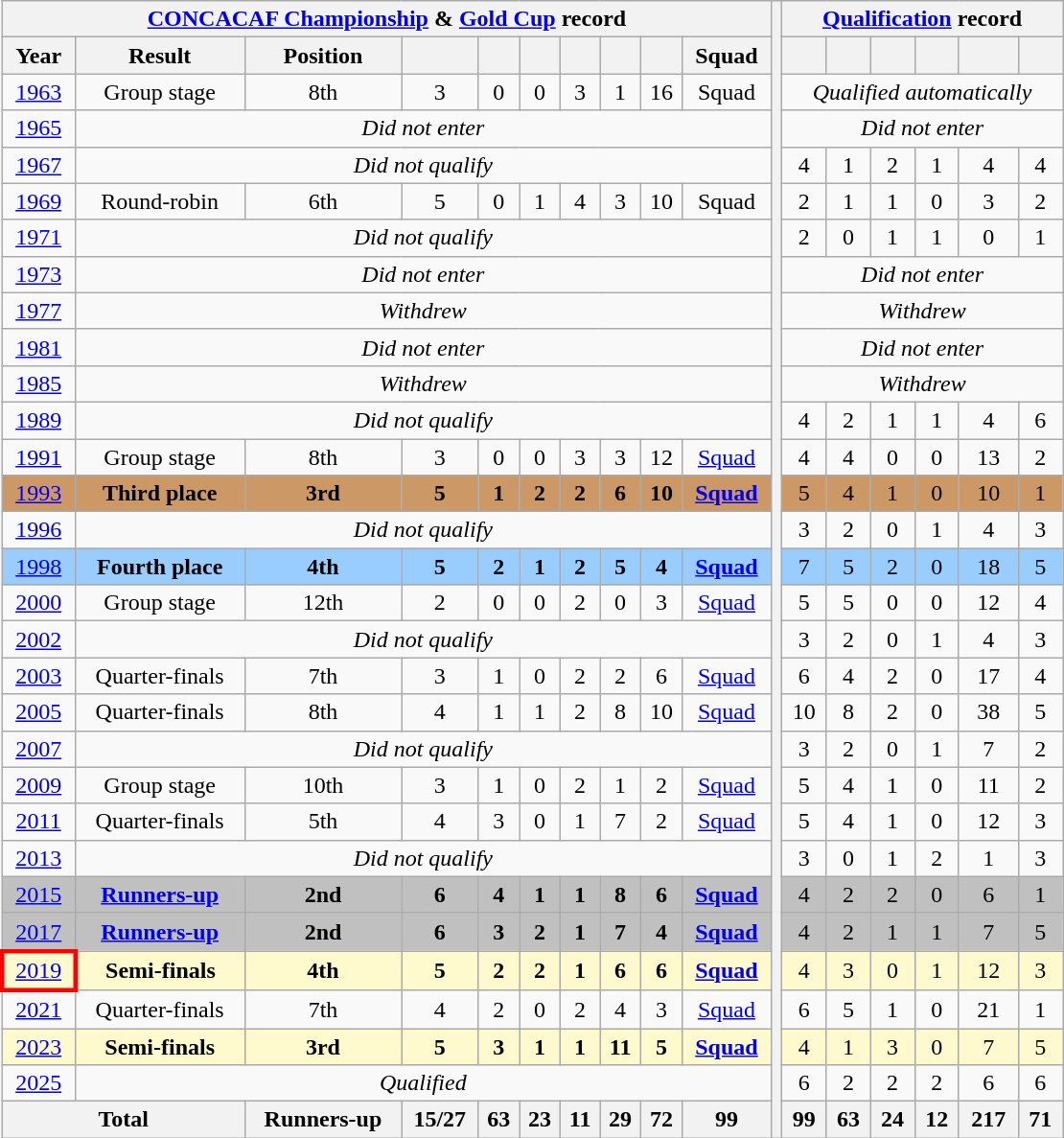<table class="wikitable" style="text-align: center;">
<tr>
<th colspan=10><a href='#'>CONCACAF Championship</a> & <a href='#'>Gold Cup</a> record</th>
<th width=1% rowspan="31"></th>
<th colspan=6><a href='#'>Qualification</a> record</th>
</tr>
<tr>
<th>Year</th>
<th>Result</th>
<th>Position</th>
<th></th>
<th></th>
<th></th>
<th></th>
<th></th>
<th></th>
<th>Squad</th>
<th></th>
<th></th>
<th></th>
<th></th>
<th></th>
<th></th>
</tr>
<tr>
<td> <a href='#'>1963</a></td>
<td>Group stage</td>
<td>8th</td>
<td>3</td>
<td>0</td>
<td>0</td>
<td>3</td>
<td>1</td>
<td>16</td>
<td>Squad</td>
<td colspan=6><em>Qualified automatically</em></td>
</tr>
<tr>
<td> <a href='#'>1965</a></td>
<td colspan=9><em>Did not enter</em></td>
<td colspan=6><em>Did not enter</em></td>
</tr>
<tr>
<td> <a href='#'>1967</a></td>
<td colspan=9><em>Did not qualify</em></td>
<td>4</td>
<td>1</td>
<td>2</td>
<td>1</td>
<td>4</td>
<td>4</td>
</tr>
<tr>
<td> <a href='#'>1969</a></td>
<td>Round-robin</td>
<td>6th</td>
<td>5</td>
<td>0</td>
<td>1</td>
<td>4</td>
<td>3</td>
<td>10</td>
<td>Squad</td>
<td>2</td>
<td>1</td>
<td>1</td>
<td>0</td>
<td>3</td>
<td>2</td>
</tr>
<tr>
<td> <a href='#'>1971</a></td>
<td colspan=9><em>Did not qualify</em></td>
<td>2</td>
<td>0</td>
<td>1</td>
<td>1</td>
<td>0</td>
<td>1</td>
</tr>
<tr>
<td> <a href='#'>1973</a></td>
<td colspan=9><em>Did not enter</em></td>
<td colspan=6><em>Did not enter</em></td>
</tr>
<tr>
<td> <a href='#'>1977</a></td>
<td colspan=9><em>Withdrew</em></td>
<td colspan=6><em>Withdrew</em></td>
</tr>
<tr>
<td> <a href='#'>1981</a></td>
<td colspan=9><em>Did not enter</em></td>
<td colspan=6><em>Did not enter</em></td>
</tr>
<tr>
<td><a href='#'>1985</a></td>
<td colspan=9><em>Withdrew</em></td>
<td colspan=6><em>Withdrew</em></td>
</tr>
<tr>
<td><a href='#'>1989</a></td>
<td colspan=9><em>Did not qualify</em></td>
<td>4</td>
<td>2</td>
<td>1</td>
<td>1</td>
<td>4</td>
<td>6</td>
</tr>
<tr>
<td> <a href='#'>1991</a></td>
<td>Group stage</td>
<td>8th</td>
<td>3</td>
<td>0</td>
<td>0</td>
<td>3</td>
<td>3</td>
<td>12</td>
<td><a href='#'>Squad</a></td>
<td>4</td>
<td>4</td>
<td>0</td>
<td>0</td>
<td>13</td>
<td>2</td>
</tr>
<tr style="background:#c96;">
<td>  <a href='#'>1993</a></td>
<td><strong>Third place</strong></td>
<td><strong>3rd</strong></td>
<td><strong>5</strong></td>
<td><strong>1</strong></td>
<td><strong>2</strong></td>
<td><strong>2</strong></td>
<td><strong>6</strong></td>
<td><strong>10</strong></td>
<td><strong><a href='#'>Squad</a></strong></td>
<td>5</td>
<td>4</td>
<td>1</td>
<td>0</td>
<td>10</td>
<td>1</td>
</tr>
<tr>
<td> <a href='#'>1996</a></td>
<td colspan=9><em>Did not qualify</em></td>
<td>3</td>
<td>2</td>
<td>0</td>
<td>1</td>
<td>4</td>
<td>3</td>
</tr>
<tr style="background:#9acdff;">
<td> <a href='#'>1998</a></td>
<td><strong>Fourth place</strong></td>
<td><strong>4th</strong></td>
<td><strong>5</strong></td>
<td><strong>2</strong></td>
<td><strong>1</strong></td>
<td><strong>2</strong></td>
<td><strong>5</strong></td>
<td><strong>4</strong></td>
<td><strong><a href='#'>Squad</a></strong></td>
<td>7</td>
<td>5</td>
<td>2</td>
<td>0</td>
<td>18</td>
<td>5</td>
</tr>
<tr>
<td> <a href='#'>2000</a></td>
<td>Group stage</td>
<td>12th</td>
<td>2</td>
<td>0</td>
<td>0</td>
<td>2</td>
<td>0</td>
<td>3</td>
<td><a href='#'>Squad</a></td>
<td>5</td>
<td>5</td>
<td>0</td>
<td>0</td>
<td>12</td>
<td>4</td>
</tr>
<tr>
<td> <a href='#'>2002</a></td>
<td colspan=9><em>Did not qualify</em></td>
<td>3</td>
<td>2</td>
<td>0</td>
<td>1</td>
<td>4</td>
<td>3</td>
</tr>
<tr>
<td> <a href='#'>2003</a></td>
<td>Quarter-finals</td>
<td>7th</td>
<td>3</td>
<td>1</td>
<td>0</td>
<td>2</td>
<td>2</td>
<td>6</td>
<td><a href='#'>Squad</a></td>
<td>6</td>
<td>4</td>
<td>2</td>
<td>0</td>
<td>17</td>
<td>4</td>
</tr>
<tr>
<td> <a href='#'>2005</a></td>
<td>Quarter-finals</td>
<td>8th</td>
<td>4</td>
<td>1</td>
<td>1</td>
<td>2</td>
<td>8</td>
<td>10</td>
<td><a href='#'>Squad</a></td>
<td>10</td>
<td>8</td>
<td>2</td>
<td>0</td>
<td>38</td>
<td>5</td>
</tr>
<tr>
<td> <a href='#'>2007</a></td>
<td colspan=9><em>Did not qualify</em></td>
<td>3</td>
<td>2</td>
<td>0</td>
<td>1</td>
<td>7</td>
<td>2</td>
</tr>
<tr>
<td> <a href='#'>2009</a></td>
<td>Group stage</td>
<td>10th</td>
<td>3</td>
<td>1</td>
<td>0</td>
<td>2</td>
<td>1</td>
<td>2</td>
<td><a href='#'>Squad</a></td>
<td>5</td>
<td>4</td>
<td>1</td>
<td>0</td>
<td>11</td>
<td>2</td>
</tr>
<tr>
<td> <a href='#'>2011</a></td>
<td>Quarter-finals</td>
<td>5th</td>
<td>4</td>
<td>3</td>
<td>0</td>
<td>1</td>
<td>7</td>
<td>2</td>
<td><a href='#'>Squad</a></td>
<td>5</td>
<td>4</td>
<td>1</td>
<td>0</td>
<td>12</td>
<td>3</td>
</tr>
<tr>
<td> <a href='#'>2013</a></td>
<td colspan=9><em>Did not qualify</em></td>
<td>3</td>
<td>0</td>
<td>1</td>
<td>2</td>
<td>1</td>
<td>3</td>
</tr>
<tr style="background:silver;">
<td>  <a href='#'>2015</a></td>
<td><strong><a href='#'>Runners-up</a></strong></td>
<td><strong>2nd</strong></td>
<td><strong>6</strong></td>
<td><strong>4</strong></td>
<td><strong>1</strong></td>
<td><strong>1</strong></td>
<td><strong>8</strong></td>
<td><strong>6</strong></td>
<td><strong><a href='#'>Squad</a></strong></td>
<td>4</td>
<td>2</td>
<td>2</td>
<td>0</td>
<td>6</td>
<td>1</td>
</tr>
<tr style="background:silver;">
<td> <a href='#'>2017</a></td>
<td><strong><a href='#'>Runners-up</a></strong></td>
<td><strong>2nd</strong></td>
<td><strong>6</strong></td>
<td><strong>3</strong></td>
<td><strong>2</strong></td>
<td><strong>1</strong></td>
<td><strong>7</strong></td>
<td><strong>4</strong></td>
<td><strong><a href='#'>Squad</a></strong></td>
<td>4</td>
<td>2</td>
<td>1</td>
<td>1</td>
<td>7</td>
<td>5</td>
</tr>
<tr style="background:LemonChiffon;">
<td style="border: 3px solid red">   <a href='#'>2019</a></td>
<td><strong>Semi-finals</strong></td>
<td><strong>4th</strong></td>
<td><strong>5</strong></td>
<td><strong>2</strong></td>
<td><strong>2</strong></td>
<td><strong>1</strong></td>
<td><strong>6</strong></td>
<td><strong>6</strong></td>
<td><strong><a href='#'>Squad</a></strong></td>
<td>4</td>
<td>3</td>
<td>0</td>
<td>1</td>
<td>12</td>
<td>3</td>
</tr>
<tr>
<td> <a href='#'>2021</a></td>
<td>Quarter-finals</td>
<td>7th</td>
<td>4</td>
<td>2</td>
<td>0</td>
<td>2</td>
<td>4</td>
<td>3</td>
<td><a href='#'>Squad</a></td>
<td>6</td>
<td>5</td>
<td>1</td>
<td>0</td>
<td>21</td>
<td>1</td>
</tr>
<tr style="background:LemonChiffon;">
<td>  <a href='#'>2023</a></td>
<td><strong>Semi-finals</strong></td>
<td><strong>3rd</strong></td>
<td><strong>5</strong></td>
<td><strong>3</strong></td>
<td><strong>1</strong></td>
<td><strong>1</strong></td>
<td><strong>11</strong></td>
<td><strong>5</strong></td>
<td><strong><a href='#'>Squad</a></strong></td>
<td>4</td>
<td>1</td>
<td>3</td>
<td>0</td>
<td>7</td>
<td>5</td>
</tr>
<tr>
<td>  <a href='#'>2025</a></td>
<td colspan=9><em>Qualified</em></td>
<td>6</td>
<td>2</td>
<td>2</td>
<td>2</td>
<td>6</td>
<td>6</td>
</tr>
<tr>
<th colspan=2>Total</th>
<th>Runners-up</th>
<th>15/27</th>
<th>63</th>
<th>23</th>
<th>11</th>
<th>29</th>
<th>72</th>
<th>99</th>
<th>99</th>
<th>63</th>
<th>24</th>
<th>12</th>
<th>217</th>
<th>71</th>
</tr>
</table>
